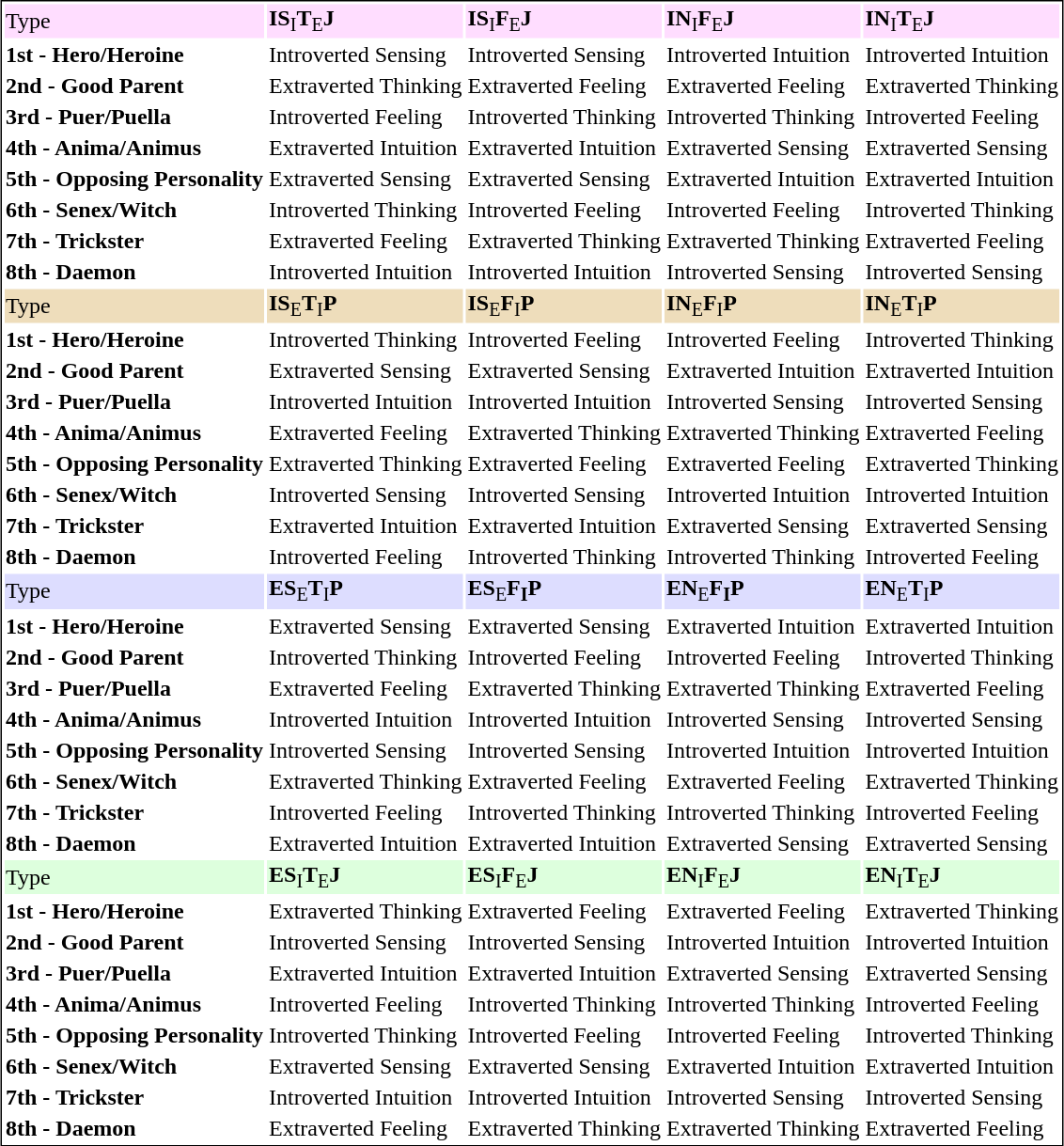<table border="0" align="center" style=" table-layout: auto; border: 1px; border-color: #000000; border-style: solid;">
<tr>
<td bgcolor="#FFDDFF">Type</td>
<td bgcolor="#FFDDFF"><div><strong>IS</strong><sub><span>I</span></sub><strong>T</strong><sub><span>E</span></sub><strong>J</strong></div></td>
<td bgcolor="#FFDDFF"><div><strong>IS</strong><sub><span>I</span></sub><strong>F</strong><sub><span>E</span></sub><strong>J</strong></div></td>
<td bgcolor="#FFDDFF"><div><strong>IN</strong><sub><span>I</span></sub><strong>F</strong><sub><span>E</span></sub><strong>J</strong></div></td>
<td bgcolor="#FFDDFF"><div><strong>IN</strong><sub><span>I</span></sub><strong>T</strong><sub><span>E</span></sub><strong>J</strong></div></td>
</tr>
<tr>
<td><strong><span>1st - Hero/Heroine</span></strong></td>
<td><span>Introverted Sensing</span></td>
<td><span>Introverted Sensing</span></td>
<td><span>Introverted Intuition</span></td>
<td><span>Introverted Intuition</span></td>
</tr>
<tr>
<td><strong><span>2nd - Good Parent</span></strong></td>
<td><span>Extraverted Thinking</span></td>
<td><span>Extraverted Feeling</span></td>
<td><span>Extraverted Feeling</span></td>
<td><span>Extraverted Thinking</span></td>
</tr>
<tr>
<td><strong><span>3rd - Puer/Puella</span></strong></td>
<td><span>Introverted Feeling</span></td>
<td><span>Introverted Thinking</span></td>
<td><span>Introverted Thinking</span></td>
<td><span>Introverted Feeling</span></td>
</tr>
<tr>
<td><strong><span>4th - Anima/Animus</span></strong></td>
<td><span>Extraverted Intuition</span></td>
<td><span>Extraverted Intuition</span></td>
<td><span>Extraverted Sensing</span></td>
<td><span>Extraverted Sensing</span></td>
</tr>
<tr>
<td><strong><span>5th - Opposing Personality</span></strong></td>
<td><span>Extraverted Sensing</span></td>
<td><span>Extraverted Sensing</span></td>
<td><span>Extraverted Intuition</span></td>
<td><span>Extraverted Intuition</span></td>
</tr>
<tr>
<td><strong><span>6th - Senex/Witch</span></strong></td>
<td><span>Introverted Thinking</span></td>
<td><span>Introverted Feeling</span></td>
<td><span>Introverted Feeling</span></td>
<td><span>Introverted Thinking</span></td>
</tr>
<tr>
<td><strong><span>7th - Trickster</span></strong></td>
<td><span>Extraverted Feeling</span></td>
<td><span>Extraverted Thinking</span></td>
<td><span>Extraverted Thinking</span></td>
<td><span>Extraverted Feeling</span></td>
</tr>
<tr>
<td><strong><span>8th - Daemon</span></strong></td>
<td><span>Introverted Intuition</span></td>
<td><span>Introverted Intuition</span></td>
<td><span>Introverted Sensing</span></td>
<td><span>Introverted Sensing</span></td>
</tr>
<tr>
<td bgcolor="#EEDDBB">Type</td>
<td bgcolor="#EEDDBB"><div><strong>IS</strong><sub><span>E</span></sub><strong>T</strong><sub><span>I</span></sub><strong>P</strong></div></td>
<td bgcolor="#EEDDBB"><div><strong>IS</strong><sub><span>E</span></sub><strong>F</strong><sub><span>I</span></sub><strong>P</strong></div></td>
<td bgcolor="#EEDDBB"><div><strong>IN</strong><sub><span>E</span></sub><strong>F</strong><sub><span>I</span></sub><strong>P</strong></div></td>
<td bgcolor="#EEDDBB"><div><strong>IN</strong><sub><span>E</span></sub><strong>T</strong><sub><span>I</span></sub><strong>P</strong></div></td>
</tr>
<tr>
<td><strong><span>1st - Hero/Heroine</span></strong></td>
<td><span>Introverted Thinking</span></td>
<td><span>Introverted Feeling</span></td>
<td><span>Introverted Feeling</span></td>
<td><span>Introverted Thinking</span></td>
</tr>
<tr>
<td><strong><span>2nd - Good Parent</span></strong></td>
<td><span>Extraverted Sensing</span></td>
<td><span>Extraverted Sensing</span></td>
<td><span>Extraverted Intuition</span></td>
<td><span>Extraverted Intuition</span></td>
</tr>
<tr>
<td><strong><span>3rd - Puer/Puella</span></strong></td>
<td><span>Introverted Intuition</span></td>
<td><span>Introverted Intuition</span></td>
<td><span>Introverted Sensing</span></td>
<td><span>Introverted Sensing</span></td>
</tr>
<tr>
<td><strong><span>4th - Anima/Animus</span></strong></td>
<td><span>Extraverted Feeling</span></td>
<td><span>Extraverted Thinking</span></td>
<td><span>Extraverted Thinking</span></td>
<td><span>Extraverted Feeling</span></td>
</tr>
<tr>
<td><strong><span>5th - Opposing Personality</span></strong></td>
<td><span>Extraverted Thinking</span></td>
<td><span>Extraverted Feeling</span></td>
<td><span>Extraverted Feeling</span></td>
<td><span>Extraverted Thinking</span></td>
</tr>
<tr>
<td><strong><span>6th - Senex/Witch</span></strong></td>
<td><span>Introverted Sensing</span></td>
<td><span>Introverted Sensing</span></td>
<td><span>Introverted Intuition</span></td>
<td><span>Introverted Intuition</span></td>
</tr>
<tr>
<td><strong><span>7th - Trickster</span></strong></td>
<td><span>Extraverted Intuition</span></td>
<td><span>Extraverted Intuition</span></td>
<td><span>Extraverted Sensing</span></td>
<td><span>Extraverted Sensing</span></td>
</tr>
<tr>
<td><strong><span>8th - Daemon</span></strong></td>
<td><span>Introverted Feeling</span></td>
<td><span>Introverted Thinking</span></td>
<td><span>Introverted Thinking</span></td>
<td><span>Introverted Feeling</span></td>
</tr>
<tr>
<td bgcolor="#DDDDFF">Type</td>
<td bgcolor="#DDDDFF"><div><strong>ES</strong><sub><span>E</span></sub><strong>T</strong><sub><span>I</span></sub><strong>P</strong></div></td>
<td bgcolor="#DDDDFF"><div><strong>ES</strong><sub><span>E</span></sub><strong>F</strong><sub><span><strong>I</strong></span></sub><strong>P</strong></div></td>
<td bgcolor="#DDDDFF"><div><strong>EN</strong><sub><span>E</span></sub><strong>F</strong><sub><span><strong>I</strong></span></sub><strong>P</strong></div></td>
<td bgcolor="#DDDDFF"><div><strong>EN</strong><sub><span>E</span></sub><strong>T</strong><sub><span>I</span></sub><strong>P</strong></div></td>
</tr>
<tr>
<td><strong><span>1st - Hero/Heroine</span></strong></td>
<td><span>Extraverted Sensing</span></td>
<td><span>Extraverted Sensing</span></td>
<td><span>Extraverted Intuition</span></td>
<td><span>Extraverted Intuition</span></td>
</tr>
<tr>
<td><strong><span>2nd - Good Parent</span></strong></td>
<td><span>Introverted Thinking</span></td>
<td><span>Introverted Feeling</span></td>
<td><span>Introverted Feeling</span></td>
<td><span>Introverted Thinking</span></td>
</tr>
<tr>
<td><strong><span>3rd - Puer/Puella</span></strong></td>
<td><span>Extraverted Feeling</span></td>
<td><span>Extraverted Thinking</span></td>
<td><span>Extraverted Thinking</span></td>
<td><span>Extraverted Feeling</span></td>
</tr>
<tr>
<td><strong><span>4th - Anima/Animus</span></strong></td>
<td><span>Introverted Intuition</span></td>
<td><span>Introverted Intuition</span></td>
<td><span>Introverted Sensing</span></td>
<td><span>Introverted Sensing</span></td>
</tr>
<tr>
<td><strong><span>5th - Opposing Personality</span></strong></td>
<td><span>Introverted Sensing</span></td>
<td><span>Introverted Sensing</span></td>
<td><span>Introverted Intuition</span></td>
<td><span>Introverted Intuition</span></td>
</tr>
<tr>
<td><strong><span>6th - Senex/Witch</span></strong></td>
<td><span>Extraverted Thinking</span></td>
<td><span>Extraverted Feeling</span></td>
<td><span>Extraverted Feeling</span></td>
<td><span>Extraverted Thinking</span></td>
</tr>
<tr>
<td><strong><span>7th - Trickster</span></strong></td>
<td><span>Introverted Feeling</span></td>
<td><span>Introverted Thinking</span></td>
<td><span>Introverted Thinking</span></td>
<td><span>Introverted Feeling</span></td>
</tr>
<tr>
<td><strong><span>8th - Daemon</span></strong></td>
<td><span>Extraverted Intuition</span></td>
<td><span>Extraverted Intuition</span></td>
<td><span>Extraverted Sensing</span></td>
<td><span>Extraverted Sensing</span></td>
</tr>
<tr>
<td bgcolor="#DDFFDD">Type</td>
<td bgcolor="#DDFFDD"><div><strong>ES</strong><sub><span>I</span></sub><strong>T</strong><sub><span>E</span></sub><strong>J</strong></div></td>
<td bgcolor="#DDFFDD"><div><strong>ES</strong><sub><span>I</span></sub><strong>F</strong><sub><span>E</span></sub><strong>J</strong></div></td>
<td bgcolor="#DDFFDD"><div><strong>EN</strong><sub><span>I</span></sub><strong>F</strong><sub><span>E</span></sub><strong>J</strong></div></td>
<td bgcolor="#DDFFDD"><div><strong>EN</strong><sub><span>I</span></sub><strong>T</strong><sub><span>E</span></sub><strong>J</strong></div></td>
</tr>
<tr>
<td><strong><span>1st - Hero/Heroine</span></strong></td>
<td><span>Extraverted Thinking</span></td>
<td><span>Extraverted Feeling</span></td>
<td><span>Extraverted Feeling</span></td>
<td><span>Extraverted Thinking</span></td>
</tr>
<tr>
<td><strong><span>2nd - Good Parent</span></strong></td>
<td><span>Introverted Sensing</span></td>
<td><span>Introverted Sensing</span></td>
<td><span>Introverted Intuition</span></td>
<td><span>Introverted Intuition</span></td>
</tr>
<tr>
<td><strong><span>3rd - Puer/Puella</span></strong></td>
<td><span>Extraverted Intuition</span></td>
<td><span>Extraverted Intuition</span></td>
<td><span>Extraverted Sensing</span></td>
<td><span>Extraverted Sensing</span></td>
</tr>
<tr>
<td><strong><span>4th - Anima/Animus</span></strong></td>
<td><span>Introverted Feeling</span></td>
<td><span>Introverted Thinking</span></td>
<td><span>Introverted Thinking</span></td>
<td><span>Introverted Feeling</span></td>
</tr>
<tr>
<td><strong><span>5th - Opposing Personality</span></strong></td>
<td><span>Introverted Thinking</span></td>
<td><span>Introverted Feeling</span></td>
<td><span>Introverted Feeling</span></td>
<td><span>Introverted Thinking</span></td>
</tr>
<tr>
<td><strong><span>6th - Senex/Witch</span></strong></td>
<td><span>Extraverted Sensing</span></td>
<td><span>Extraverted Sensing</span></td>
<td><span>Extraverted Intuition</span></td>
<td><span>Extraverted Intuition</span></td>
</tr>
<tr>
<td><strong><span>7th - Trickster</span></strong></td>
<td><span>Introverted Intuition</span></td>
<td><span>Introverted Intuition</span></td>
<td><span>Introverted Sensing</span></td>
<td><span>Introverted Sensing</span></td>
</tr>
<tr>
<td><strong><span>8th - Daemon</span></strong></td>
<td><span>Extraverted Feeling</span></td>
<td><span>Extraverted Thinking</span></td>
<td><span>Extraverted Thinking</span></td>
<td><span>Extraverted Feeling</span></td>
</tr>
</table>
